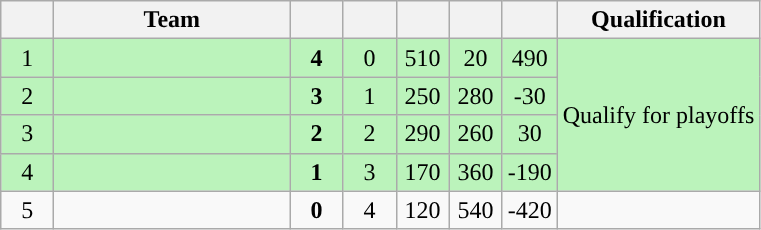<table class="wikitable sortable mw-collapsible" style="text-align:center;">
<tr>
<th width="28px"></th>
<th width="150px">Team</th>
<th width="28px"></th>
<th width="28px"></th>
<th width="28px"></th>
<th width="28px"></th>
<th width="28px"></th>
<th>Qualification</th>
</tr>
<tr bgcolor=#BBF3BB>
<td>1</td>
<td style="text-align:left"></td>
<td><strong>4</strong></td>
<td>0</td>
<td>510</td>
<td>20</td>
<td>490</td>
<td rowspan="4">Qualify for playoffs</td>
</tr>
<tr bgcolor=#BBF3BB>
<td>2</td>
<td style="text-align:left"></td>
<td><strong>3</strong></td>
<td>1</td>
<td>250</td>
<td>280</td>
<td>-30</td>
</tr>
<tr bgcolor=#BBF3BB>
<td>3</td>
<td style="text-align:left"></td>
<td><strong>2</strong></td>
<td>2</td>
<td>290</td>
<td>260</td>
<td>30</td>
</tr>
<tr bgcolor=#BBF3BB>
<td>4</td>
<td style="text-align:left"></td>
<td><strong>1</strong></td>
<td>3</td>
<td>170</td>
<td>360</td>
<td>-190</td>
</tr>
<tr>
<td>5</td>
<td style="text-align:left;"></td>
<td><strong>0</strong></td>
<td>4</td>
<td>120</td>
<td>540</td>
<td>-420</td>
<td></td>
</tr>
</table>
